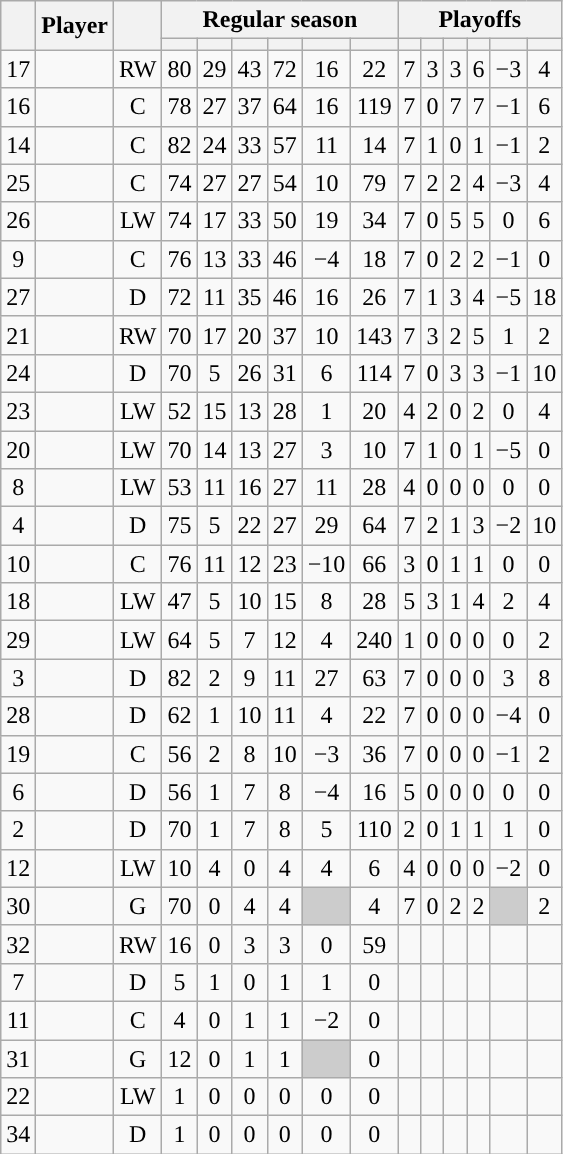<table class="wikitable sortable plainrowheaders" style="text-align:center;">
<tr>
<th scope="col" data-sort-type="number" rowspan="2"></th>
<th scope="col" rowspan="2">Player</th>
<th scope="col" rowspan="2"></th>
<th scope=colgroup colspan=6>Regular season</th>
<th scope=colgroup colspan=6>Playoffs</th>
</tr>
<tr>
<th scope="col" data-sort-type="number"></th>
<th scope="col" data-sort-type="number"></th>
<th scope="col" data-sort-type="number"></th>
<th scope="col" data-sort-type="number"></th>
<th scope="col" data-sort-type="number"></th>
<th scope="col" data-sort-type="number"></th>
<th scope="col" data-sort-type="number"></th>
<th scope="col" data-sort-type="number"></th>
<th scope="col" data-sort-type="number"></th>
<th scope="col" data-sort-type="number"></th>
<th scope="col" data-sort-type="number"></th>
<th scope="col" data-sort-type="number"></th>
</tr>
<tr>
<td scope="row">17</td>
<td align="left"></td>
<td>RW</td>
<td>80</td>
<td>29</td>
<td>43</td>
<td>72</td>
<td>16</td>
<td>22</td>
<td>7</td>
<td>3</td>
<td>3</td>
<td>6</td>
<td>−3</td>
<td>4</td>
</tr>
<tr>
<td scope="row">16</td>
<td align="left"></td>
<td>C</td>
<td>78</td>
<td>27</td>
<td>37</td>
<td>64</td>
<td>16</td>
<td>119</td>
<td>7</td>
<td>0</td>
<td>7</td>
<td>7</td>
<td>−1</td>
<td>6</td>
</tr>
<tr>
<td scope="row">14</td>
<td align="left"></td>
<td>C</td>
<td>82</td>
<td>24</td>
<td>33</td>
<td>57</td>
<td>11</td>
<td>14</td>
<td>7</td>
<td>1</td>
<td>0</td>
<td>1</td>
<td>−1</td>
<td>2</td>
</tr>
<tr>
<td scope="row">25</td>
<td align="left"></td>
<td>C</td>
<td>74</td>
<td>27</td>
<td>27</td>
<td>54</td>
<td>10</td>
<td>79</td>
<td>7</td>
<td>2</td>
<td>2</td>
<td>4</td>
<td>−3</td>
<td>4</td>
</tr>
<tr>
<td scope="row">26</td>
<td align="left"></td>
<td>LW</td>
<td>74</td>
<td>17</td>
<td>33</td>
<td>50</td>
<td>19</td>
<td>34</td>
<td>7</td>
<td>0</td>
<td>5</td>
<td>5</td>
<td>0</td>
<td>6</td>
</tr>
<tr>
<td scope="row">9</td>
<td align="left"></td>
<td>C</td>
<td>76</td>
<td>13</td>
<td>33</td>
<td>46</td>
<td>−4</td>
<td>18</td>
<td>7</td>
<td>0</td>
<td>2</td>
<td>2</td>
<td>−1</td>
<td>0</td>
</tr>
<tr>
<td scope="row">27</td>
<td align="left"></td>
<td>D</td>
<td>72</td>
<td>11</td>
<td>35</td>
<td>46</td>
<td>16</td>
<td>26</td>
<td>7</td>
<td>1</td>
<td>3</td>
<td>4</td>
<td>−5</td>
<td>18</td>
</tr>
<tr>
<td scope="row">21</td>
<td align="left"></td>
<td>RW</td>
<td>70</td>
<td>17</td>
<td>20</td>
<td>37</td>
<td>10</td>
<td>143</td>
<td>7</td>
<td>3</td>
<td>2</td>
<td>5</td>
<td>1</td>
<td>2</td>
</tr>
<tr>
<td scope="row">24</td>
<td align="left"></td>
<td>D</td>
<td>70</td>
<td>5</td>
<td>26</td>
<td>31</td>
<td>6</td>
<td>114</td>
<td>7</td>
<td>0</td>
<td>3</td>
<td>3</td>
<td>−1</td>
<td>10</td>
</tr>
<tr>
<td scope="row">23</td>
<td align="left"></td>
<td>LW</td>
<td>52</td>
<td>15</td>
<td>13</td>
<td>28</td>
<td>1</td>
<td>20</td>
<td>4</td>
<td>2</td>
<td>0</td>
<td>2</td>
<td>0</td>
<td>4</td>
</tr>
<tr>
<td scope="row">20</td>
<td align="left"></td>
<td>LW</td>
<td>70</td>
<td>14</td>
<td>13</td>
<td>27</td>
<td>3</td>
<td>10</td>
<td>7</td>
<td>1</td>
<td>0</td>
<td>1</td>
<td>−5</td>
<td>0</td>
</tr>
<tr>
<td scope="row">8</td>
<td align="left"></td>
<td>LW</td>
<td>53</td>
<td>11</td>
<td>16</td>
<td>27</td>
<td>11</td>
<td>28</td>
<td>4</td>
<td>0</td>
<td>0</td>
<td>0</td>
<td>0</td>
<td>0</td>
</tr>
<tr>
<td scope="row">4</td>
<td align="left"></td>
<td>D</td>
<td>75</td>
<td>5</td>
<td>22</td>
<td>27</td>
<td>29</td>
<td>64</td>
<td>7</td>
<td>2</td>
<td>1</td>
<td>3</td>
<td>−2</td>
<td>10</td>
</tr>
<tr>
<td scope="row">10</td>
<td align="left"></td>
<td>C</td>
<td>76</td>
<td>11</td>
<td>12</td>
<td>23</td>
<td>−10</td>
<td>66</td>
<td>3</td>
<td>0</td>
<td>1</td>
<td>1</td>
<td>0</td>
<td>0</td>
</tr>
<tr>
<td scope="row">18</td>
<td align="left"></td>
<td>LW</td>
<td>47</td>
<td>5</td>
<td>10</td>
<td>15</td>
<td>8</td>
<td>28</td>
<td>5</td>
<td>3</td>
<td>1</td>
<td>4</td>
<td>2</td>
<td>4</td>
</tr>
<tr>
<td scope="row">29</td>
<td align="left"></td>
<td>LW</td>
<td>64</td>
<td>5</td>
<td>7</td>
<td>12</td>
<td>4</td>
<td>240</td>
<td>1</td>
<td>0</td>
<td>0</td>
<td>0</td>
<td>0</td>
<td>2</td>
</tr>
<tr>
<td scope="row">3</td>
<td align="left"></td>
<td>D</td>
<td>82</td>
<td>2</td>
<td>9</td>
<td>11</td>
<td>27</td>
<td>63</td>
<td>7</td>
<td>0</td>
<td>0</td>
<td>0</td>
<td>3</td>
<td>8</td>
</tr>
<tr>
<td scope="row">28</td>
<td align="left"></td>
<td>D</td>
<td>62</td>
<td>1</td>
<td>10</td>
<td>11</td>
<td>4</td>
<td>22</td>
<td>7</td>
<td>0</td>
<td>0</td>
<td>0</td>
<td>−4</td>
<td>0</td>
</tr>
<tr>
<td scope="row">19</td>
<td align="left"></td>
<td>C</td>
<td>56</td>
<td>2</td>
<td>8</td>
<td>10</td>
<td>−3</td>
<td>36</td>
<td>7</td>
<td>0</td>
<td>0</td>
<td>0</td>
<td>−1</td>
<td>2</td>
</tr>
<tr>
<td scope="row">6</td>
<td align="left"></td>
<td>D</td>
<td>56</td>
<td>1</td>
<td>7</td>
<td>8</td>
<td>−4</td>
<td>16</td>
<td>5</td>
<td>0</td>
<td>0</td>
<td>0</td>
<td>0</td>
<td>0</td>
</tr>
<tr>
<td scope="row">2</td>
<td align="left"></td>
<td>D</td>
<td>70</td>
<td>1</td>
<td>7</td>
<td>8</td>
<td>5</td>
<td>110</td>
<td>2</td>
<td>0</td>
<td>1</td>
<td>1</td>
<td>1</td>
<td>0</td>
</tr>
<tr>
<td scope="row">12</td>
<td align="left"></td>
<td>LW</td>
<td>10</td>
<td>4</td>
<td>0</td>
<td>4</td>
<td>4</td>
<td>6</td>
<td>4</td>
<td>0</td>
<td>0</td>
<td>0</td>
<td>−2</td>
<td>0</td>
</tr>
<tr>
<td scope="row">30</td>
<td align="left"></td>
<td>G</td>
<td>70</td>
<td>0</td>
<td>4</td>
<td>4</td>
<td style="background:#ccc"></td>
<td>4</td>
<td>7</td>
<td>0</td>
<td>2</td>
<td>2</td>
<td style="background:#ccc"></td>
<td>2</td>
</tr>
<tr>
<td scope="row">32</td>
<td align="left"></td>
<td>RW</td>
<td>16</td>
<td>0</td>
<td>3</td>
<td>3</td>
<td>0</td>
<td>59</td>
<td></td>
<td></td>
<td></td>
<td></td>
<td></td>
<td></td>
</tr>
<tr>
<td scope="row">7</td>
<td align="left"></td>
<td>D</td>
<td>5</td>
<td>1</td>
<td>0</td>
<td>1</td>
<td>1</td>
<td>0</td>
<td></td>
<td></td>
<td></td>
<td></td>
<td></td>
<td></td>
</tr>
<tr>
<td scope="row">11</td>
<td align="left"></td>
<td>C</td>
<td>4</td>
<td>0</td>
<td>1</td>
<td>1</td>
<td>−2</td>
<td>0</td>
<td></td>
<td></td>
<td></td>
<td></td>
<td></td>
<td></td>
</tr>
<tr>
<td scope="row">31</td>
<td align="left"></td>
<td>G</td>
<td>12</td>
<td>0</td>
<td>1</td>
<td>1</td>
<td style="background:#ccc"></td>
<td>0</td>
<td></td>
<td></td>
<td></td>
<td></td>
<td></td>
<td></td>
</tr>
<tr>
<td scope="row">22</td>
<td align="left"></td>
<td>LW</td>
<td>1</td>
<td>0</td>
<td>0</td>
<td>0</td>
<td>0</td>
<td>0</td>
<td></td>
<td></td>
<td></td>
<td></td>
<td></td>
<td></td>
</tr>
<tr>
<td scope="row">34</td>
<td align="left"></td>
<td>D</td>
<td>1</td>
<td>0</td>
<td>0</td>
<td>0</td>
<td>0</td>
<td>0</td>
<td></td>
<td></td>
<td></td>
<td></td>
<td></td>
<td></td>
</tr>
</table>
